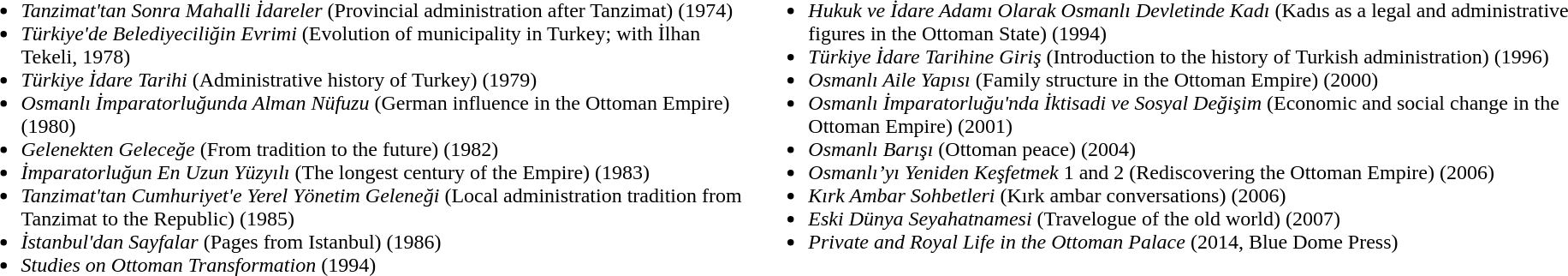<table>
<tr>
<td valign="top"><br><ul><li><em>Tanzimat'tan Sonra Mahalli İdareler</em> (Provincial administration after Tanzimat) (1974)</li><li><em>Türkiye'de Belediyeciliğin Evrimi</em> (Evolution of municipality in Turkey; with İlhan Tekeli, 1978)</li><li><em>Türkiye İdare Tarihi</em> (Administrative history of Turkey) (1979)</li><li><em>Osmanlı İmparatorluğunda Alman Nüfuzu</em> (German influence in the Ottoman Empire) (1980)</li><li><em>Gelenekten Geleceğe</em> (From tradition to the future) (1982)</li><li><em>İmparatorluğun En Uzun Yüzyılı</em> (The longest century of the Empire) (1983)</li><li><em>Tanzimat'tan Cumhuriyet'e Yerel Yönetim Geleneği</em> (Local administration tradition from Tanzimat to the Republic) (1985)</li><li><em>İstanbul'dan Sayfalar</em> (Pages from Istanbul) (1986)</li><li><em>Studies on Ottoman Transformation</em> (1994)</li></ul></td>
<td valign="top"><br><ul><li><em>Hukuk ve İdare Adamı Olarak Osmanlı Devletinde Kadı</em> (Kadıs as a legal and administrative figures in the Ottoman State) (1994)</li><li><em>Türkiye İdare Tarihine Giriş</em> (Introduction to the history of Turkish administration) (1996)</li><li><em>Osmanlı Aile Yapısı</em> (Family structure in the Ottoman Empire) (2000)</li><li><em>Osmanlı İmparatorluğu'nda İktisadi ve Sosyal Değişim</em> (Economic and social change in the Ottoman Empire) (2001)</li><li><em>Osmanlı Barışı</em> (Ottoman peace) (2004)</li><li><em>Osmanlı’yı Yeniden Keşfetmek</em> 1 and 2 (Rediscovering the Ottoman Empire) (2006)</li><li><em>Kırk Ambar Sohbetleri</em> (Kırk ambar conversations) (2006)</li><li><em>Eski Dünya Seyahatnamesi</em> (Travelogue of the old world) (2007)</li><li><em>Private and Royal Life in the Ottoman Palace</em> (2014, Blue Dome Press)</li></ul></td>
</tr>
</table>
